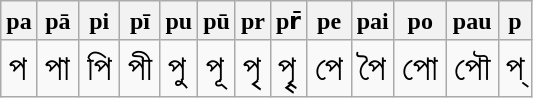<table class="wikitable">
<tr>
<th>pa</th>
<th>pā</th>
<th>pi</th>
<th>pī</th>
<th>pu</th>
<th>pū</th>
<th>pr</th>
<th>pr̄</th>
<th>pe</th>
<th>pai</th>
<th>po</th>
<th>pau</th>
<th>p</th>
</tr>
<tr style="font-size: 150%;">
<td>প</td>
<td>পা</td>
<td>পি</td>
<td>পী</td>
<td>পু</td>
<td>পূ</td>
<td>পৃ</td>
<td>পৄ</td>
<td>পে</td>
<td>পৈ</td>
<td>পো</td>
<td>পৌ</td>
<td>প্</td>
</tr>
</table>
